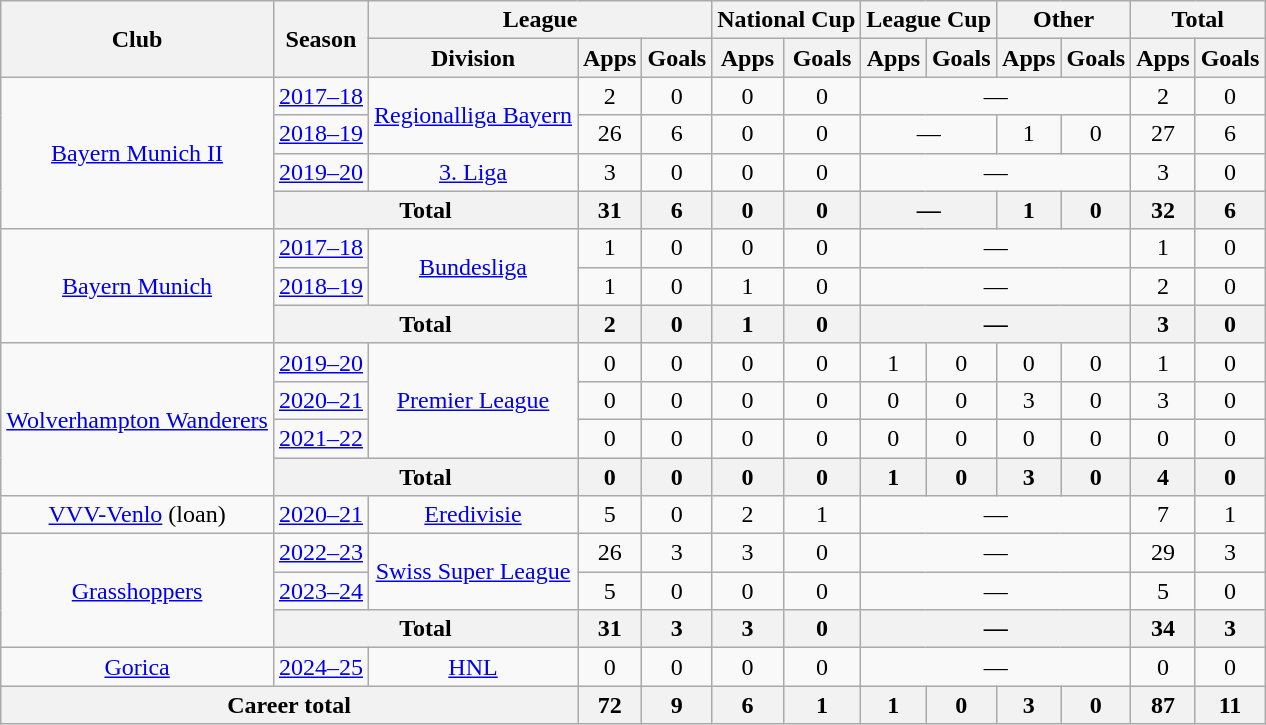<table class="wikitable" style="text-align:center">
<tr>
<th rowspan="2">Club</th>
<th rowspan="2">Season</th>
<th colspan="3">League</th>
<th colspan="2">National Cup</th>
<th colspan="2">League Cup</th>
<th colspan="2">Other</th>
<th colspan="2">Total</th>
</tr>
<tr>
<th>Division</th>
<th>Apps</th>
<th>Goals</th>
<th>Apps</th>
<th>Goals</th>
<th>Apps</th>
<th>Goals</th>
<th>Apps</th>
<th>Goals</th>
<th>Apps</th>
<th>Goals</th>
</tr>
<tr>
<td rowspan="4"><a href='#'>Bayern Munich II</a></td>
<td><a href='#'>2017–18</a></td>
<td rowspan="2"><a href='#'>Regionalliga Bayern</a></td>
<td>2</td>
<td>0</td>
<td>0</td>
<td>0</td>
<td colspan="4">—</td>
<td>2</td>
<td>0</td>
</tr>
<tr>
<td><a href='#'>2018–19</a></td>
<td>26</td>
<td>6</td>
<td>0</td>
<td>0</td>
<td colspan="2">—</td>
<td>1</td>
<td>0</td>
<td>27</td>
<td>6</td>
</tr>
<tr>
<td><a href='#'>2019–20</a></td>
<td><a href='#'>3. Liga</a></td>
<td>3</td>
<td>0</td>
<td>0</td>
<td>0</td>
<td colspan="4">—</td>
<td>3</td>
<td>0</td>
</tr>
<tr>
<th colspan="2">Total</th>
<th>31</th>
<th>6</th>
<th>0</th>
<th>0</th>
<th colspan="2">—</th>
<th>1</th>
<th>0</th>
<th>32</th>
<th>6</th>
</tr>
<tr>
<td rowspan="3"><a href='#'>Bayern Munich</a></td>
<td><a href='#'>2017–18</a></td>
<td rowspan="2"><a href='#'>Bundesliga</a></td>
<td>1</td>
<td>0</td>
<td>0</td>
<td>0</td>
<td colspan="4">—</td>
<td>1</td>
<td>0</td>
</tr>
<tr>
<td><a href='#'>2018–19</a></td>
<td>1</td>
<td>0</td>
<td>1</td>
<td>0</td>
<td colspan="4">—</td>
<td>2</td>
<td>0</td>
</tr>
<tr>
<th colspan="2">Total</th>
<th>2</th>
<th>0</th>
<th>1</th>
<th>0</th>
<th colspan="4">—</th>
<th>3</th>
<th>0</th>
</tr>
<tr>
<td rowspan="4"><a href='#'>Wolverhampton Wanderers</a></td>
<td><a href='#'>2019–20</a></td>
<td rowspan="3"><a href='#'>Premier League</a></td>
<td>0</td>
<td>0</td>
<td>0</td>
<td>0</td>
<td>1</td>
<td>0</td>
<td>0</td>
<td>0</td>
<td>1</td>
<td>0</td>
</tr>
<tr>
<td><a href='#'>2020–21</a></td>
<td>0</td>
<td>0</td>
<td>0</td>
<td>0</td>
<td>0</td>
<td>0</td>
<td>3</td>
<td>0</td>
<td>3</td>
<td>0</td>
</tr>
<tr>
<td><a href='#'>2021–22</a></td>
<td>0</td>
<td>0</td>
<td>0</td>
<td>0</td>
<td>0</td>
<td>0</td>
<td>0</td>
<td>0</td>
<td>0</td>
<td>0</td>
</tr>
<tr>
<th colspan="2">Total</th>
<th>0</th>
<th>0</th>
<th>0</th>
<th>0</th>
<th>1</th>
<th>0</th>
<th>3</th>
<th>0</th>
<th>4</th>
<th>0</th>
</tr>
<tr>
<td><a href='#'>VVV-Venlo</a> (loan)</td>
<td><a href='#'>2020–21</a></td>
<td><a href='#'>Eredivisie</a></td>
<td>5</td>
<td>0</td>
<td>2</td>
<td>1</td>
<td colspan="4">—</td>
<td>7</td>
<td>1</td>
</tr>
<tr>
<td rowspan=3><a href='#'>Grasshoppers</a></td>
<td><a href='#'>2022–23</a></td>
<td rowspan=2><a href='#'>Swiss Super League</a></td>
<td>26</td>
<td>3</td>
<td>3</td>
<td>0</td>
<td colspan="4">—</td>
<td>29</td>
<td>3</td>
</tr>
<tr>
<td><a href='#'>2023–24</a></td>
<td>5</td>
<td>0</td>
<td>0</td>
<td>0</td>
<td colspan=4>—</td>
<td>5</td>
<td>0</td>
</tr>
<tr>
<th colspan="2">Total</th>
<th>31</th>
<th>3</th>
<th>3</th>
<th>0</th>
<th colspan="4">—</th>
<th>34</th>
<th>3</th>
</tr>
<tr>
<td><a href='#'>Gorica</a></td>
<td><a href='#'>2024–25</a></td>
<td><a href='#'>HNL</a></td>
<td>0</td>
<td>0</td>
<td>0</td>
<td>0</td>
<td colspan="4">—</td>
<td>0</td>
<td>0</td>
</tr>
<tr>
<th colspan="3">Career total</th>
<th>72</th>
<th>9</th>
<th>6</th>
<th>1</th>
<th>1</th>
<th>0</th>
<th>3</th>
<th>0</th>
<th>87</th>
<th>11</th>
</tr>
</table>
